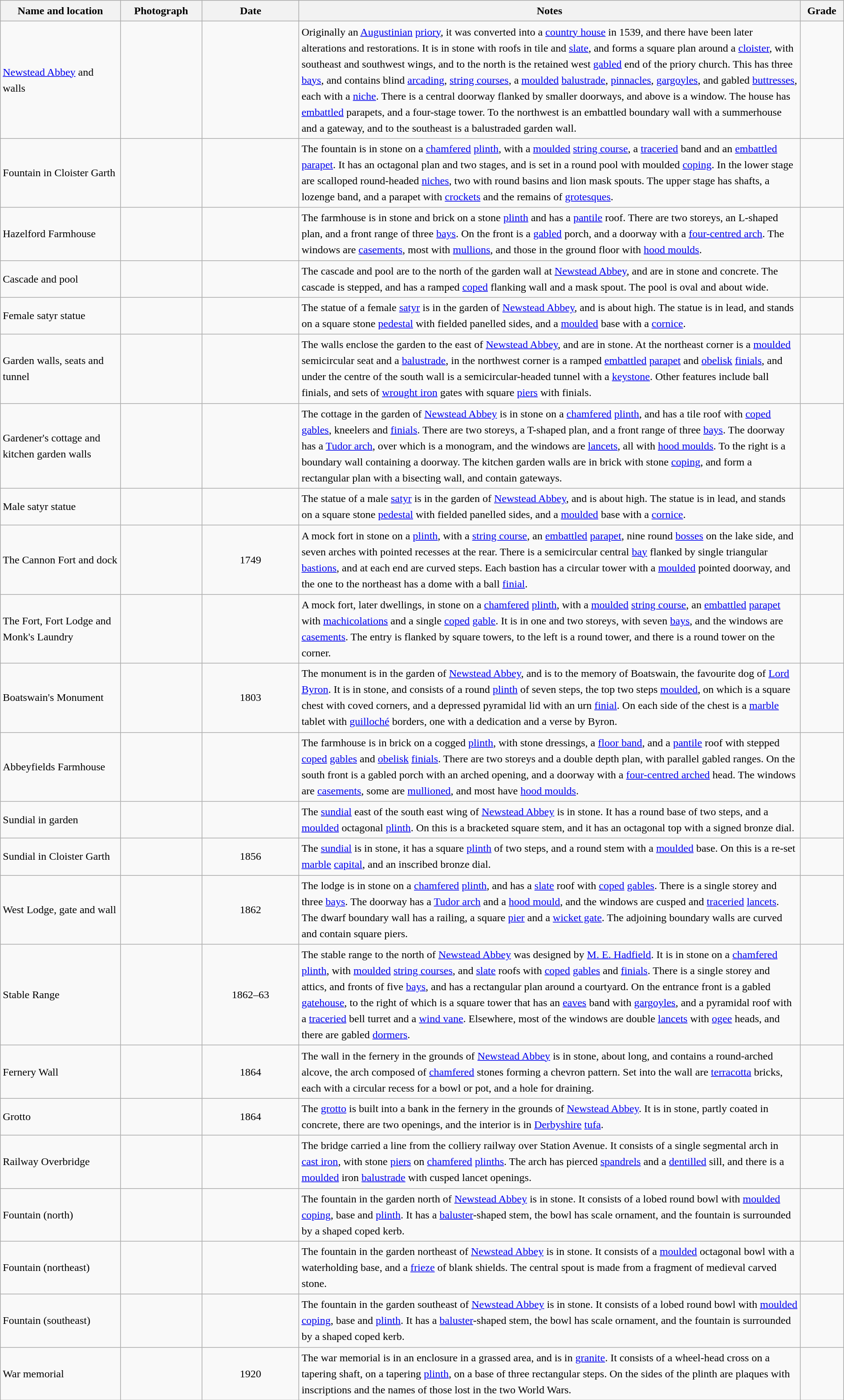<table class="wikitable sortable plainrowheaders" style="width:100%; border:0px; text-align:left; line-height:150%">
<tr>
<th scope="col"  style="width:150px">Name and location</th>
<th scope="col"  style="width:100px" class="unsortable">Photograph</th>
<th scope="col"  style="width:120px">Date</th>
<th scope="col"  style="width:650px" class="unsortable">Notes</th>
<th scope="col"  style="width:50px">Grade</th>
</tr>
<tr>
<td><a href='#'>Newstead Abbey</a> and walls<br><small></small></td>
<td></td>
<td align="center"></td>
<td>Originally an <a href='#'>Augustinian</a> <a href='#'>priory</a>, it was converted into a <a href='#'>country house</a> in 1539, and there have been later alterations and restorations.  It is in stone with roofs in tile and <a href='#'>slate</a>, and forms a square plan around a <a href='#'>cloister</a>, with southeast and southwest wings, and to the north is the retained west <a href='#'>gabled</a> end of the priory church.  This has three <a href='#'>bays</a>, and contains blind <a href='#'>arcading</a>, <a href='#'>string courses</a>, a <a href='#'>moulded</a> <a href='#'>balustrade</a>, <a href='#'>pinnacles</a>, <a href='#'>gargoyles</a>, and gabled <a href='#'>buttresses</a>, each with a <a href='#'>niche</a>.  There is a central doorway flanked by smaller doorways, and above is a window.  The house has <a href='#'>embattled</a> parapets, and a four-stage tower. To the northwest is an embattled boundary wall with a summerhouse and a gateway, and to the southeast is a balustraded garden wall.</td>
<td align="center" ></td>
</tr>
<tr>
<td>Fountain in Cloister Garth<br><small></small></td>
<td></td>
<td align="center"></td>
<td>The fountain is in stone on a <a href='#'>chamfered</a> <a href='#'>plinth</a>, with a <a href='#'>moulded</a> <a href='#'>string course</a>, a <a href='#'>traceried</a> band and an <a href='#'>embattled</a> <a href='#'>parapet</a>.  It has an octagonal plan and two stages, and is set in a round pool with moulded <a href='#'>coping</a>.  In the lower stage are scalloped round-headed <a href='#'>niches</a>, two with round basins and lion mask spouts.  The upper stage has shafts, a lozenge band, and a parapet with <a href='#'>crockets</a> and the remains of <a href='#'>grotesques</a>.</td>
<td align="center" ></td>
</tr>
<tr>
<td>Hazelford Farmhouse<br><small></small></td>
<td></td>
<td align="center"></td>
<td>The farmhouse is in stone and brick on a stone <a href='#'>plinth</a> and has a <a href='#'>pantile</a> roof.  There are two storeys, an L-shaped plan, and a front range of three <a href='#'>bays</a>.  On the front is a <a href='#'>gabled</a> porch, and a doorway with a <a href='#'>four-centred arch</a>.  The windows are <a href='#'>casements</a>, most with <a href='#'>mullions</a>, and those in the ground floor with <a href='#'>hood moulds</a>.</td>
<td align="center" ></td>
</tr>
<tr>
<td>Cascade and pool<br><small></small></td>
<td></td>
<td align="center"></td>
<td>The cascade and pool are to the north of the garden wall at <a href='#'>Newstead Abbey</a>, and are in stone and concrete.  The cascade is stepped, and has a ramped <a href='#'>coped</a> flanking wall and a mask spout.  The pool is oval and about  wide.</td>
<td align="center" ></td>
</tr>
<tr>
<td>Female satyr statue<br><small></small></td>
<td></td>
<td align="center"></td>
<td>The statue of a female <a href='#'>satyr</a> is in the garden of <a href='#'>Newstead Abbey</a>, and is about  high.  The statue is in lead, and stands on a square stone <a href='#'>pedestal</a> with fielded panelled sides, and a <a href='#'>moulded</a> base with a <a href='#'>cornice</a>.</td>
<td align="center" ></td>
</tr>
<tr>
<td>Garden walls, seats and tunnel<br><small></small></td>
<td></td>
<td align="center"></td>
<td>The walls enclose the garden to the east of <a href='#'>Newstead Abbey</a>, and are in stone.  At the northeast corner is a <a href='#'>moulded</a> semicircular seat and a <a href='#'>balustrade</a>, in the northwest corner is a ramped <a href='#'>embattled</a> <a href='#'>parapet</a> and <a href='#'>obelisk</a> <a href='#'>finials</a>, and under the centre of the south wall is a semicircular-headed tunnel with a <a href='#'>keystone</a>.  Other features include ball finials,  and sets of <a href='#'>wrought iron</a> gates with square <a href='#'>piers</a> with finials.</td>
<td align="center" ></td>
</tr>
<tr>
<td>Gardener's cottage and kitchen garden walls<br><small></small></td>
<td></td>
<td align="center"></td>
<td>The cottage in the garden of <a href='#'>Newstead Abbey</a> is in stone on a <a href='#'>chamfered</a> <a href='#'>plinth</a>, and has a tile roof with <a href='#'>coped</a> <a href='#'>gables</a>, kneelers and <a href='#'>finials</a>.  There are two storeys, a T-shaped plan, and a front range of three <a href='#'>bays</a>.  The doorway has a <a href='#'>Tudor arch</a>, over which is a monogram, and the windows are <a href='#'>lancets</a>, all with <a href='#'>hood moulds</a>.  To the right is a boundary wall containing a doorway.  The kitchen garden walls are in brick with stone <a href='#'>coping</a>, and form a rectangular plan with a bisecting wall, and contain gateways.</td>
<td align="center" ></td>
</tr>
<tr>
<td>Male satyr statue<br><small></small></td>
<td></td>
<td align="center"></td>
<td>The statue of a male <a href='#'>satyr</a> is in the garden of <a href='#'>Newstead Abbey</a>, and is about  high.  The statue is in lead, and stands on a square stone <a href='#'>pedestal</a> with fielded panelled sides, and a <a href='#'>moulded</a> base with a <a href='#'>cornice</a>.</td>
<td align="center" ></td>
</tr>
<tr>
<td>The Cannon Fort and dock<br><small></small></td>
<td></td>
<td align="center">1749</td>
<td>A mock fort in stone on a <a href='#'>plinth</a>, with a <a href='#'>string course</a>, an <a href='#'>embattled</a> <a href='#'>parapet</a>, nine round <a href='#'>bosses</a> on the lake side, and seven arches with pointed recesses at the rear.  There is a semicircular central <a href='#'>bay</a> flanked by single triangular <a href='#'>bastions</a>, and at each end are curved steps. Each bastion has a circular tower with a <a href='#'>moulded</a> pointed doorway, and the one to the northeast has a dome with a ball <a href='#'>finial</a>.</td>
<td align="center" ></td>
</tr>
<tr>
<td>The Fort, Fort Lodge and Monk's Laundry<br><small></small></td>
<td></td>
<td align="center"></td>
<td>A mock fort, later dwellings, in stone on a <a href='#'>chamfered</a> <a href='#'>plinth</a>, with a <a href='#'>moulded</a> <a href='#'>string course</a>, an <a href='#'>embattled</a> <a href='#'>parapet</a> with <a href='#'>machicolations</a> and a single <a href='#'>coped</a> <a href='#'>gable</a>.  It is in one and two storeys, with seven <a href='#'>bays</a>, and the windows are <a href='#'>casements</a>.  The entry is flanked by square towers, to the left is a round tower, and there is a round tower on the corner.</td>
<td align="center" ></td>
</tr>
<tr>
<td>Boatswain's Monument<br><small></small></td>
<td></td>
<td align="center">1803</td>
<td>The monument is in the garden of <a href='#'>Newstead Abbey</a>, and is to the memory of Boatswain, the favourite dog of <a href='#'>Lord Byron</a>.  It is in stone, and consists of a round <a href='#'>plinth</a> of seven steps, the top two steps <a href='#'>moulded</a>, on which is a square chest with coved corners, and a depressed pyramidal lid with an urn <a href='#'>finial</a>.  On each side of the chest is a <a href='#'>marble</a> tablet with <a href='#'>guilloché</a> borders, one with a dedication and a verse by Byron.</td>
<td align="center" ></td>
</tr>
<tr>
<td>Abbeyfields Farmhouse<br><small></small></td>
<td></td>
<td align="center"></td>
<td>The farmhouse is in brick on a cogged <a href='#'>plinth</a>, with stone dressings, a <a href='#'>floor band</a>, and a <a href='#'>pantile</a> roof with stepped <a href='#'>coped</a> <a href='#'>gables</a> and <a href='#'>obelisk</a> <a href='#'>finials</a>. There are two storeys and a double depth plan, with parallel gabled ranges.  On the south front is a gabled porch with an arched opening, and a doorway with a <a href='#'>four-centred arched</a> head.  The windows are <a href='#'>casements</a>, some are <a href='#'>mullioned</a>, and most have <a href='#'>hood moulds</a>.</td>
<td align="center" ></td>
</tr>
<tr>
<td>Sundial in garden<br><small></small></td>
<td></td>
<td align="center"></td>
<td>The <a href='#'>sundial</a> east of the south east wing of <a href='#'>Newstead Abbey</a> is in stone.  It has a round base of two steps, and a <a href='#'>moulded</a> octagonal <a href='#'>plinth</a>.  On this is a bracketed square stem, and it has an octagonal top with a signed bronze dial.</td>
<td align="center" ></td>
</tr>
<tr>
<td>Sundial in Cloister Garth<br><small></small></td>
<td></td>
<td align="center">1856</td>
<td>The <a href='#'>sundial</a> is in stone, it has a square <a href='#'>plinth</a> of two steps, and a round stem with a <a href='#'>moulded</a> base.  On this is a re-set <a href='#'>marble</a> <a href='#'>capital</a>, and an inscribed bronze dial.</td>
<td align="center" ></td>
</tr>
<tr>
<td>West Lodge, gate and wall<br><small></small></td>
<td></td>
<td align="center">1862</td>
<td>The lodge is in stone on a <a href='#'>chamfered</a> <a href='#'>plinth</a>, and has a <a href='#'>slate</a> roof with <a href='#'>coped</a> <a href='#'>gables</a>.  There is a single storey and three <a href='#'>bays</a>.  The doorway has a <a href='#'>Tudor arch</a> and a <a href='#'>hood mould</a>, and the windows are cusped and <a href='#'>traceried</a> <a href='#'>lancets</a>.  The dwarf boundary wall has a railing, a square <a href='#'>pier</a> and a <a href='#'>wicket gate</a>.  The adjoining boundary walls are curved and contain square piers.</td>
<td align="center" ></td>
</tr>
<tr>
<td>Stable Range<br><small></small></td>
<td></td>
<td align="center">1862–63</td>
<td>The stable range to the north of <a href='#'>Newstead Abbey</a> was designed by <a href='#'>M. E. Hadfield</a>.  It is in stone on a <a href='#'>chamfered</a> <a href='#'>plinth</a>, with <a href='#'>moulded</a> <a href='#'>string courses</a>, and <a href='#'>slate</a> roofs with <a href='#'>coped</a> <a href='#'>gables</a> and <a href='#'>finials</a>.  There is a single storey and attics, and fronts of five <a href='#'>bays</a>, and has a rectangular plan around a courtyard.  On the entrance front is a gabled <a href='#'>gatehouse</a>, to the right of which is a square tower that has an <a href='#'>eaves</a> band with <a href='#'>gargoyles</a>, and a pyramidal roof with a <a href='#'>traceried</a> bell turret and a <a href='#'>wind vane</a>.  Elsewhere, most of the windows are double <a href='#'>lancets</a> with <a href='#'>ogee</a> heads, and there are gabled <a href='#'>dormers</a>.</td>
<td align="center" ></td>
</tr>
<tr>
<td>Fernery Wall<br><small></small></td>
<td></td>
<td align="center">1864</td>
<td>The wall in the fernery in the grounds of <a href='#'>Newstead Abbey</a> is in stone, about  long, and contains a round-arched alcove, the arch composed of <a href='#'>chamfered</a> stones forming a chevron pattern.  Set into the wall are <a href='#'>terracotta</a> bricks, each with a circular recess for a bowl or pot, and a hole for draining.</td>
<td align="center" ></td>
</tr>
<tr>
<td>Grotto<br><small></small></td>
<td></td>
<td align="center">1864</td>
<td>The <a href='#'>grotto</a> is built into a bank in the fernery in the grounds of <a href='#'>Newstead Abbey</a>.  It is in stone, partly coated in concrete, there are two openings, and the interior is in <a href='#'>Derbyshire</a> <a href='#'>tufa</a>.</td>
<td align="center" ></td>
</tr>
<tr>
<td>Railway Overbridge<br><small></small></td>
<td></td>
<td align="center"></td>
<td>The bridge carried a line from the colliery railway over Station Avenue.  It consists of a single segmental arch in <a href='#'>cast iron</a>, with stone <a href='#'>piers</a> on <a href='#'>chamfered</a> <a href='#'>plinths</a>.  The arch has pierced <a href='#'>spandrels</a> and a <a href='#'>dentilled</a> sill, and there is a <a href='#'>moulded</a> iron <a href='#'>balustrade</a> with cusped lancet openings.</td>
<td align="center" ></td>
</tr>
<tr>
<td>Fountain (north)<br><small></small></td>
<td></td>
<td align="center"></td>
<td>The fountain in the garden  north of <a href='#'>Newstead Abbey</a> is in stone.  It consists of a lobed round bowl with <a href='#'>moulded</a> <a href='#'>coping</a>, base and <a href='#'>plinth</a>.  It has a <a href='#'>baluster</a>-shaped stem, the bowl has scale ornament, and the fountain is surrounded by a shaped coped kerb.</td>
<td align="center" ></td>
</tr>
<tr>
<td>Fountain (northeast)<br><small></small></td>
<td></td>
<td align="center"></td>
<td>The fountain in the garden  northeast of <a href='#'>Newstead Abbey</a> is in stone.  It consists of a <a href='#'>moulded</a> octagonal bowl with a waterholding base, and a <a href='#'>frieze</a> of blank shields.  The central spout is made from a fragment of medieval carved stone.</td>
<td align="center" ></td>
</tr>
<tr>
<td>Fountain (southeast)<br><small></small></td>
<td></td>
<td align="center"></td>
<td>The fountain in the garden  southeast of <a href='#'>Newstead Abbey</a> is in stone.  It consists of a lobed round bowl with <a href='#'>moulded</a> <a href='#'>coping</a>, base and <a href='#'>plinth</a>.  It has a <a href='#'>baluster</a>-shaped stem, the bowl has scale ornament, and the fountain is surrounded by a shaped coped kerb.</td>
<td align="center" ></td>
</tr>
<tr>
<td>War memorial<br><small></small></td>
<td></td>
<td align="center">1920</td>
<td>The war memorial is in an enclosure in a grassed area, and is in <a href='#'>granite</a>.  It consists of a wheel-head cross on a tapering shaft, on a tapering <a href='#'>plinth</a>, on a base of three rectangular steps.  On the sides of the plinth are plaques with inscriptions and the names of those lost in the two World Wars.</td>
<td align="center" ></td>
</tr>
<tr>
</tr>
</table>
